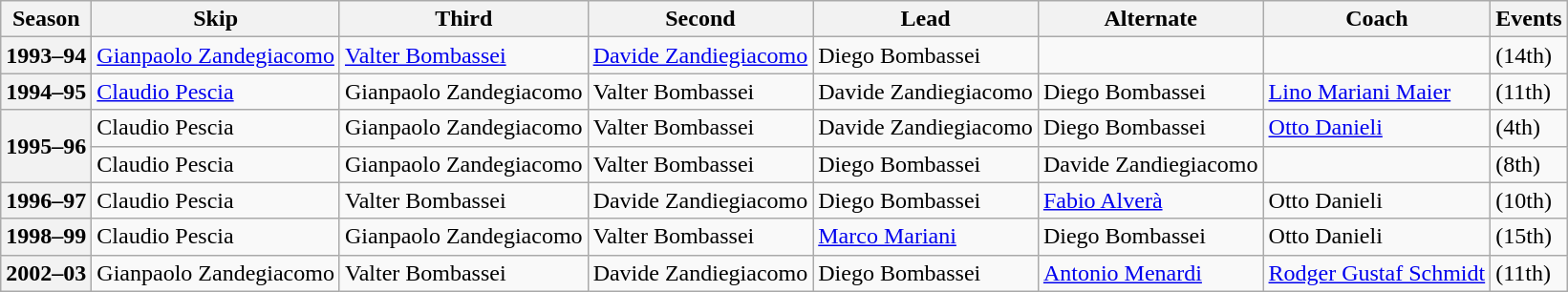<table class="wikitable">
<tr>
<th scope="col">Season</th>
<th scope="col">Skip</th>
<th scope="col">Third</th>
<th scope="col">Second</th>
<th scope="col">Lead</th>
<th scope="col">Alternate</th>
<th scope="col">Coach</th>
<th scope="col">Events</th>
</tr>
<tr>
<th scope="row">1993–94</th>
<td><a href='#'>Gianpaolo Zandegiacomo</a></td>
<td><a href='#'>Valter Bombassei</a></td>
<td><a href='#'>Davide Zandiegiacomo</a></td>
<td>Diego Bombassei</td>
<td></td>
<td></td>
<td> (14th)</td>
</tr>
<tr>
<th scope="row">1994–95</th>
<td><a href='#'>Claudio Pescia</a></td>
<td>Gianpaolo Zandegiacomo</td>
<td>Valter Bombassei</td>
<td>Davide Zandiegiacomo</td>
<td>Diego Bombassei</td>
<td><a href='#'>Lino Mariani Maier</a></td>
<td> (11th)</td>
</tr>
<tr>
<th scope="row" rowspan=2>1995–96</th>
<td>Claudio Pescia</td>
<td>Gianpaolo Zandegiacomo</td>
<td>Valter Bombassei</td>
<td>Davide Zandiegiacomo</td>
<td>Diego Bombassei</td>
<td><a href='#'>Otto Danieli</a></td>
<td> (4th)</td>
</tr>
<tr>
<td>Claudio Pescia</td>
<td>Gianpaolo Zandegiacomo</td>
<td>Valter Bombassei</td>
<td>Diego Bombassei</td>
<td>Davide Zandiegiacomo</td>
<td></td>
<td> (8th)</td>
</tr>
<tr>
<th scope="row">1996–97</th>
<td>Claudio Pescia</td>
<td>Valter Bombassei</td>
<td>Davide Zandiegiacomo</td>
<td>Diego Bombassei</td>
<td><a href='#'>Fabio Alverà</a></td>
<td>Otto Danieli</td>
<td> (10th)</td>
</tr>
<tr>
<th scope="row">1998–99</th>
<td>Claudio Pescia</td>
<td>Gianpaolo Zandegiacomo</td>
<td>Valter Bombassei</td>
<td><a href='#'>Marco Mariani</a></td>
<td>Diego Bombassei</td>
<td>Otto Danieli</td>
<td> (15th)</td>
</tr>
<tr>
<th scope="row">2002–03</th>
<td>Gianpaolo Zandegiacomo</td>
<td>Valter Bombassei</td>
<td>Davide Zandiegiacomo</td>
<td>Diego Bombassei</td>
<td><a href='#'>Antonio Menardi</a></td>
<td><a href='#'>Rodger Gustaf Schmidt</a></td>
<td> (11th)</td>
</tr>
</table>
